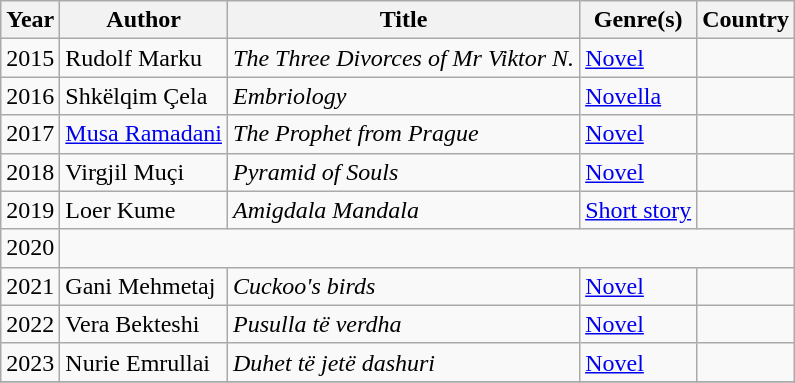<table class="wikitable sortable">
<tr>
<th>Year</th>
<th>Author</th>
<th>Title</th>
<th>Genre(s)</th>
<th>Country</th>
</tr>
<tr>
<td>2015</td>
<td>Rudolf Marku</td>
<td><em>The Three Divorces of Mr Viktor N.</em></td>
<td><a href='#'>Novel</a></td>
<td></td>
</tr>
<tr>
<td>2016</td>
<td>Shkëlqim Çela</td>
<td><em>Embriology</em></td>
<td><a href='#'>Novella</a></td>
<td></td>
</tr>
<tr>
<td>2017</td>
<td><a href='#'>Musa Ramadani</a></td>
<td><em>The Prophet from Prague</em></td>
<td><a href='#'>Novel</a></td>
<td></td>
</tr>
<tr>
<td>2018</td>
<td>Virgjil Muçi</td>
<td><em>Pyramid of Souls</em></td>
<td><a href='#'>Novel</a></td>
<td></td>
</tr>
<tr>
<td>2019</td>
<td>Loer Kume</td>
<td><em>Amigdala Mandala</em></td>
<td><a href='#'>Short story</a></td>
<td></td>
</tr>
<tr>
<td>2020</td>
<td colspan="7" align=center></td>
</tr>
<tr>
<td>2021</td>
<td>Gani Mehmetaj</td>
<td><em>Cuckoo's birds</em></td>
<td><a href='#'>Novel</a></td>
<td></td>
</tr>
<tr>
<td>2022</td>
<td>Vera Bekteshi</td>
<td><em>Pusulla të verdha</em></td>
<td><a href='#'>Novel</a></td>
<td></td>
</tr>
<tr>
<td>2023</td>
<td>Nurie Emrullai </td>
<td><em>Duhet të jetë dashuri</em></td>
<td><a href='#'>Novel</a></td>
<td></td>
</tr>
<tr>
</tr>
</table>
